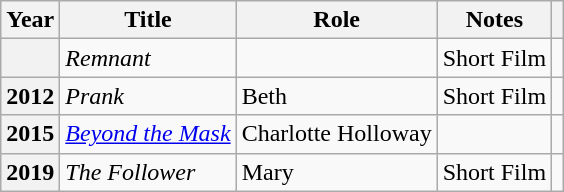<table class="wikitable plainrowheaders sortable">
<tr>
<th scope="col">Year</th>
<th scope="col">Title</th>
<th scope="col">Role</th>
<th scope="col" class="unsortable">Notes</th>
<th scope="col" class="unsortable"></th>
</tr>
<tr>
<th scope="row"></th>
<td><em>Remnant</em></td>
<td></td>
<td>Short Film</td>
<td style="text-align: center;"></td>
</tr>
<tr>
<th scope="row">2012</th>
<td><em>Prank</em></td>
<td>Beth</td>
<td>Short Film</td>
<td style="text-align: center;"></td>
</tr>
<tr>
<th scope="row">2015</th>
<td><em><a href='#'>Beyond the Mask</a></em></td>
<td>Charlotte Holloway</td>
<td></td>
<td style="text-align: center;"></td>
</tr>
<tr>
<th scope="row">2019</th>
<td><em>The Follower</em></td>
<td>Mary</td>
<td>Short Film</td>
<td style="text-align: center;"></td>
</tr>
</table>
